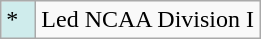<table class="wikitable">
<tr>
<td style="background:#CFECEC; width:1em">*</td>
<td>Led NCAA Division I</td>
</tr>
</table>
